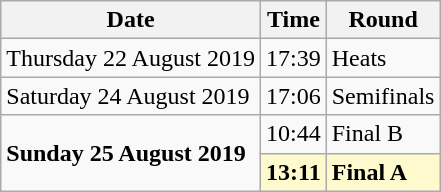<table class="wikitable">
<tr>
<th>Date</th>
<th>Time</th>
<th>Round</th>
</tr>
<tr>
<td>Thursday 22 August 2019</td>
<td>17:39</td>
<td>Heats</td>
</tr>
<tr>
<td>Saturday 24 August 2019</td>
<td>17:06</td>
<td>Semifinals</td>
</tr>
<tr>
<td rowspan=2><strong>Sunday 25 August 2019</strong></td>
<td>10:44</td>
<td>Final B</td>
</tr>
<tr>
<td style=background:lemonchiffon><strong>13:11</strong></td>
<td style=background:lemonchiffon><strong>Final A</strong></td>
</tr>
</table>
